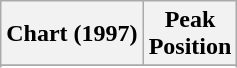<table class="wikitable sortable">
<tr>
<th>Chart (1997)</th>
<th>Peak<br>Position</th>
</tr>
<tr>
</tr>
<tr>
</tr>
<tr>
</tr>
<tr>
</tr>
<tr>
</tr>
<tr>
</tr>
</table>
